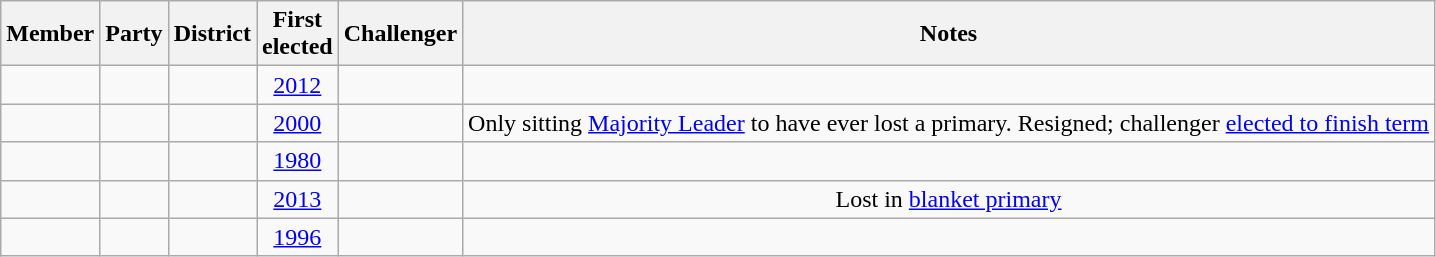<table class="wikitable sortable" style=text-align:center>
<tr>
<th>Member</th>
<th>Party</th>
<th>District</th>
<th>First<br>elected</th>
<th>Challenger</th>
<th>Notes</th>
</tr>
<tr>
<td></td>
<td></td>
<td></td>
<td><a href='#'>2012</a></td>
<td></td>
<td></td>
</tr>
<tr>
<td></td>
<td></td>
<td></td>
<td><a href='#'>2000</a></td>
<td></td>
<td>Only sitting <a href='#'>Majority Leader</a> to have ever lost a primary. Resigned; challenger <a href='#'>elected to finish term</a></td>
</tr>
<tr>
<td></td>
<td></td>
<td></td>
<td><a href='#'>1980</a></td>
<td></td>
<td></td>
</tr>
<tr>
<td></td>
<td></td>
<td></td>
<td><a href='#'>2013</a></td>
<td></td>
<td>Lost in <a href='#'>blanket primary</a></td>
</tr>
<tr>
<td></td>
<td></td>
<td></td>
<td><a href='#'>1996</a></td>
<td></td>
<td></td>
</tr>
</table>
